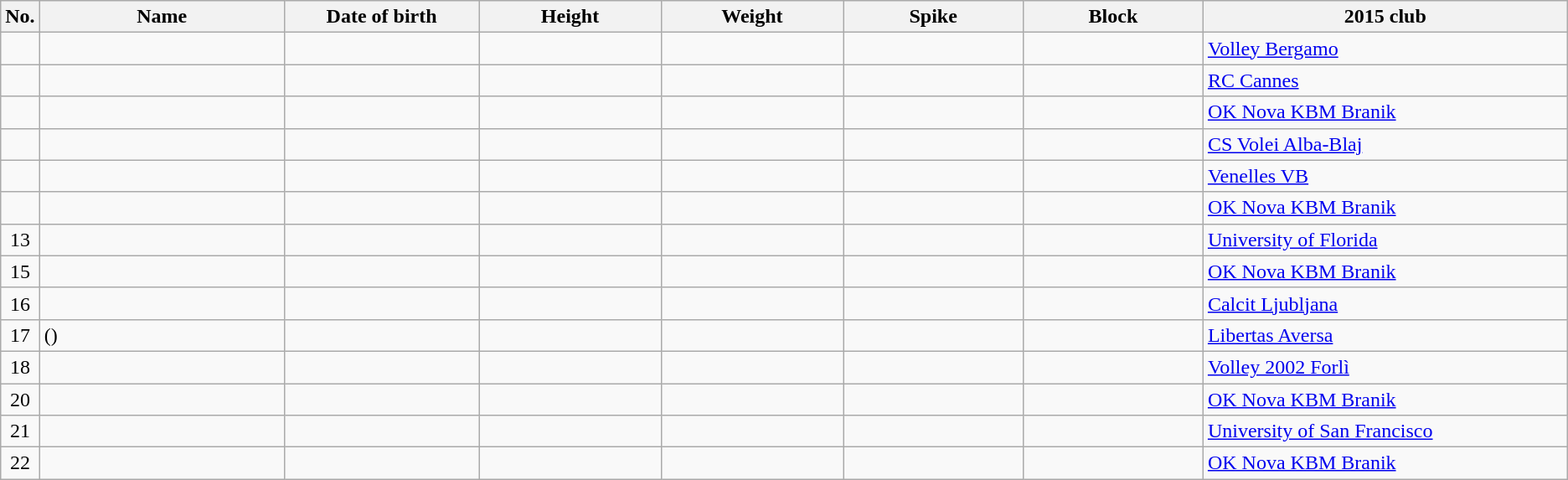<table class="wikitable sortable" style="font-size:100%; text-align:center;">
<tr>
<th>No.</th>
<th style="width:14em">Name</th>
<th style="width:11em">Date of birth</th>
<th style="width:10em">Height</th>
<th style="width:10em">Weight</th>
<th style="width:10em">Spike</th>
<th style="width:10em">Block</th>
<th style="width:21em">2015 club</th>
</tr>
<tr>
<td></td>
<td align=left></td>
<td align=right></td>
<td></td>
<td></td>
<td></td>
<td></td>
<td align=left> <a href='#'>Volley Bergamo</a></td>
</tr>
<tr>
<td></td>
<td align=left></td>
<td align=right></td>
<td></td>
<td></td>
<td></td>
<td></td>
<td align=left> <a href='#'>RC Cannes</a></td>
</tr>
<tr>
<td></td>
<td align=left></td>
<td align=right></td>
<td></td>
<td></td>
<td></td>
<td></td>
<td align=left> <a href='#'>OK Nova KBM Branik</a></td>
</tr>
<tr>
<td></td>
<td align=left></td>
<td align=right></td>
<td></td>
<td></td>
<td></td>
<td></td>
<td align=left> <a href='#'>CS Volei Alba-Blaj</a></td>
</tr>
<tr>
<td></td>
<td align=left></td>
<td align=right></td>
<td></td>
<td></td>
<td></td>
<td></td>
<td align=left> <a href='#'>Venelles VB</a></td>
</tr>
<tr>
<td></td>
<td align=left></td>
<td align=right></td>
<td></td>
<td></td>
<td></td>
<td></td>
<td align=left> <a href='#'>OK Nova KBM Branik</a></td>
</tr>
<tr>
<td>13</td>
<td align=left></td>
<td align=right></td>
<td></td>
<td></td>
<td></td>
<td></td>
<td align=left> <a href='#'>University of Florida</a></td>
</tr>
<tr>
<td>15</td>
<td align=left></td>
<td align=right></td>
<td></td>
<td></td>
<td></td>
<td></td>
<td align=left> <a href='#'>OK Nova KBM Branik</a></td>
</tr>
<tr>
<td>16</td>
<td align=left></td>
<td align=right></td>
<td></td>
<td></td>
<td></td>
<td></td>
<td align=left> <a href='#'>Calcit Ljubljana</a></td>
</tr>
<tr>
<td>17</td>
<td align=left> ()</td>
<td align=right></td>
<td></td>
<td></td>
<td></td>
<td></td>
<td align=left> <a href='#'>Libertas Aversa</a></td>
</tr>
<tr>
<td>18</td>
<td align=left></td>
<td align=right></td>
<td></td>
<td></td>
<td></td>
<td></td>
<td align=left> <a href='#'>Volley 2002 Forlì</a></td>
</tr>
<tr>
<td>20</td>
<td align=left></td>
<td align=right></td>
<td></td>
<td></td>
<td></td>
<td></td>
<td align=left> <a href='#'>OK Nova KBM Branik</a></td>
</tr>
<tr>
<td>21</td>
<td align=left></td>
<td align=right></td>
<td></td>
<td></td>
<td></td>
<td></td>
<td align=left> <a href='#'>University of San Francisco</a></td>
</tr>
<tr>
<td>22</td>
<td align=left></td>
<td align=right></td>
<td></td>
<td></td>
<td></td>
<td></td>
<td align=left> <a href='#'>OK Nova KBM Branik</a></td>
</tr>
</table>
